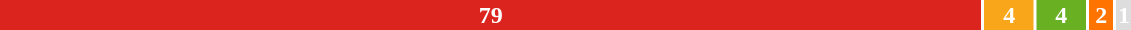<table style="width:60%; text-align:center;">
<tr style="color:white;">
<td style="background:#DC241f; width:87.8%;"><strong>79</strong></td>
<td style="background:#FAA61A; width:4.4%;"><strong>4</strong></td>
<td style="background:#6AB023; width:4.4%;"><strong>4</strong></td>
<td style="background:#FF7300; width:2.2%;"><strong>2</strong></td>
<td style="background:#DDDDDD; width:1.1%;"><strong>1</strong></td>
</tr>
<tr>
<td><span></span></td>
<td><span></span></td>
<td><span></span></td>
<td><span></span></td>
<td><span></span></td>
</tr>
</table>
